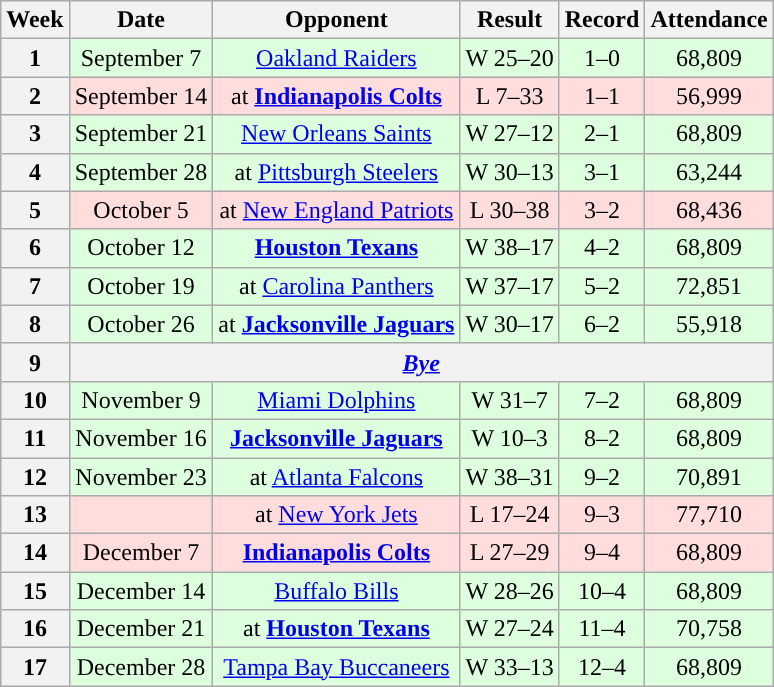<table class="wikitable" style="text-align:center">
<tr>
<th>Week</th>
<th>Date</th>
<th>Opponent</th>
<th>Result</th>
<th>Record</th>
<th>Attendance</th>
</tr>
<tr style="background:#dfd;">
<th>1</th>
<td>September 7</td>
<td><a href='#'>Oakland Raiders</a></td>
<td>W 25–20</td>
<td>1–0</td>
<td>68,809</td>
</tr>
<tr style="background:#fdd;">
<th>2</th>
<td>September 14</td>
<td>at <strong><a href='#'>Indianapolis Colts</a></strong></td>
<td>L 7–33</td>
<td>1–1</td>
<td>56,999</td>
</tr>
<tr style="background:#dfd;">
<th>3</th>
<td>September 21</td>
<td><a href='#'>New Orleans Saints</a></td>
<td>W 27–12</td>
<td>2–1</td>
<td>68,809</td>
</tr>
<tr style="background:#dfd;">
<th>4</th>
<td>September 28</td>
<td>at <a href='#'>Pittsburgh Steelers</a></td>
<td>W 30–13</td>
<td>3–1</td>
<td>63,244</td>
</tr>
<tr style="background:#fdd;">
<th>5</th>
<td>October 5</td>
<td>at <a href='#'>New England Patriots</a></td>
<td>L 30–38</td>
<td>3–2</td>
<td>68,436</td>
</tr>
<tr style="background:#dfd;">
<th>6</th>
<td>October 12</td>
<td><strong><a href='#'>Houston Texans</a></strong></td>
<td>W 38–17</td>
<td>4–2</td>
<td>68,809</td>
</tr>
<tr style="background:#dfd;">
<th>7</th>
<td>October 19</td>
<td>at <a href='#'>Carolina Panthers</a></td>
<td>W 37–17</td>
<td>5–2</td>
<td>72,851</td>
</tr>
<tr style="background:#dfd;">
<th>8</th>
<td>October 26</td>
<td>at <strong><a href='#'>Jacksonville Jaguars</a></strong></td>
<td>W 30–17</td>
<td>6–2</td>
<td>55,918</td>
</tr>
<tr>
<th>9</th>
<th colspan="5" style="text-align:center;"><em><a href='#'>Bye</a></em></th>
</tr>
<tr style="background:#dfd;">
<th>10</th>
<td>November 9</td>
<td><a href='#'>Miami Dolphins</a></td>
<td>W 31–7</td>
<td>7–2</td>
<td>68,809</td>
</tr>
<tr style="background:#dfd;">
<th>11</th>
<td>November 16</td>
<td><strong><a href='#'>Jacksonville Jaguars</a></strong></td>
<td>W 10–3</td>
<td>8–2</td>
<td>68,809</td>
</tr>
<tr style="background:#dfd;">
<th>12</th>
<td>November 23</td>
<td>at <a href='#'>Atlanta Falcons</a></td>
<td>W 38–31</td>
<td>9–2</td>
<td>70,891</td>
</tr>
<tr style="background:#fdd;">
<th>13</th>
<td></td>
<td>at <a href='#'>New York Jets</a></td>
<td>L 17–24</td>
<td>9–3</td>
<td>77,710</td>
</tr>
<tr style="background:#fdd;">
<th>14</th>
<td>December 7</td>
<td><strong><a href='#'>Indianapolis Colts</a> </strong></td>
<td>L 27–29</td>
<td>9–4</td>
<td>68,809</td>
</tr>
<tr style="background:#dfd;">
<th>15</th>
<td>December 14</td>
<td><a href='#'>Buffalo Bills</a></td>
<td>W 28–26</td>
<td>10–4</td>
<td>68,809</td>
</tr>
<tr style="background:#dfd;">
<th>16</th>
<td>December 21</td>
<td>at <strong><a href='#'>Houston Texans</a></strong></td>
<td>W 27–24</td>
<td>11–4</td>
<td>70,758</td>
</tr>
<tr style="background:#dfd;">
<th>17</th>
<td>December 28</td>
<td><a href='#'>Tampa Bay Buccaneers</a></td>
<td>W 33–13</td>
<td>12–4</td>
<td>68,809</td>
</tr>
</table>
